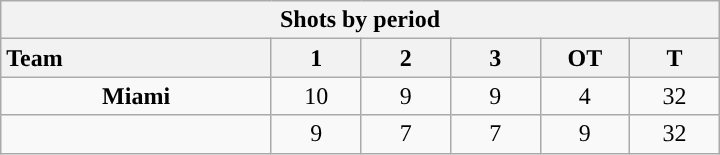<table class="wikitable" style="width:30em; text-align:right;">
<tr>
<th colspan=6>Shots by period</th>
</tr>
<tr>
<th style="width:10em; text-align:left;">Team</th>
<th style="width:3em;">1</th>
<th style="width:3em;">2</th>
<th style="width:3em;">3</th>
<th style="width:3em;">OT</th>
<th style="width:3em;">T</th>
</tr>
<tr>
<td align=center><strong>Miami</strong></td>
<td align=center>10</td>
<td align=center>9</td>
<td align=center>9</td>
<td align=center>4</td>
<td align=center>32</td>
</tr>
<tr>
<td align=center style=><strong></strong></td>
<td align=center>9</td>
<td align=center>7</td>
<td align=center>7</td>
<td align=center>9</td>
<td align=center>32</td>
</tr>
</table>
